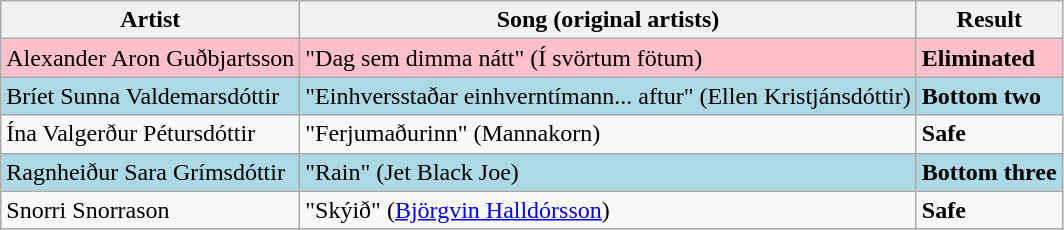<table class=wikitable>
<tr>
<th>Artist</th>
<th>Song (original artists)</th>
<th>Result</th>
</tr>
<tr style="background:pink;">
<td>Alexander Aron Guðbjartsson</td>
<td>"Dag sem dimma nátt" (Í svörtum fötum)</td>
<td><strong>Eliminated</strong></td>
</tr>
<tr style="background:lightblue;">
<td>Bríet Sunna Valdemarsdóttir</td>
<td>"Einhversstaðar einhverntímann... aftur" (Ellen Kristjánsdóttir)</td>
<td><strong>Bottom two</strong></td>
</tr>
<tr>
<td>Ína Valgerður Pétursdóttir</td>
<td>"Ferjumaðurinn" (Mannakorn)</td>
<td><strong>Safe</strong></td>
</tr>
<tr style="background:lightblue;">
<td>Ragnheiður Sara Grímsdóttir</td>
<td>"Rain" (Jet Black Joe)</td>
<td><strong>Bottom three</strong></td>
</tr>
<tr>
<td>Snorri Snorrason</td>
<td>"Skýið" (<a href='#'>Björgvin Halldórsson</a>)</td>
<td><strong>Safe</strong></td>
</tr>
</table>
